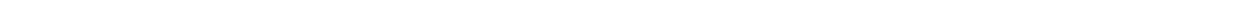<table style="width:1000px; text-align:center;">
<tr style="color:white;">
<td style="background:"></td>
<td style="background:">14.3%</td>
<td style="background:">21.5%</td>
<td style="background:"><strong>54.0%</strong></td>
<td style="background:">4.0%</td>
<td style="background:"></td>
<td style="background:">4.3%</td>
</tr>
<tr>
<td></td>
<td></td>
<td></td>
<td></td>
<td></td>
<td></td>
<td></td>
</tr>
</table>
